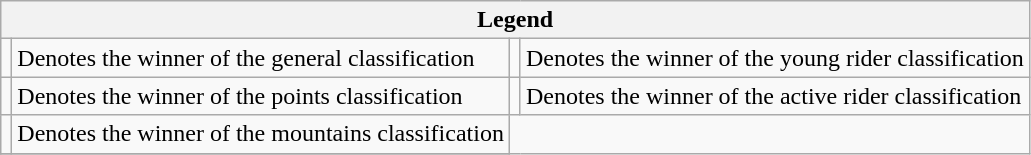<table class="wikitable">
<tr>
<th colspan="4">Legend</th>
</tr>
<tr>
<td></td>
<td>Denotes the winner of the general classification</td>
<td></td>
<td>Denotes the winner of the young rider classification</td>
</tr>
<tr>
<td></td>
<td>Denotes the winner of the points classification</td>
<td></td>
<td>Denotes the winner of the active rider classification</td>
</tr>
<tr>
<td></td>
<td>Denotes the winner of the mountains classification</td>
</tr>
<tr>
</tr>
</table>
